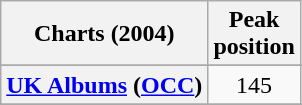<table class="wikitable sortable plainrowheaders">
<tr>
<th scope="col">Charts (2004)</th>
<th scope="col">Peak<br>position</th>
</tr>
<tr>
</tr>
<tr>
</tr>
<tr>
</tr>
<tr>
</tr>
<tr>
</tr>
<tr>
</tr>
<tr>
</tr>
<tr>
<th scope="row"><a href='#'>UK Albums</a> (<a href='#'>OCC</a>)</th>
<td align="center">145</td>
</tr>
<tr>
</tr>
<tr>
</tr>
<tr>
</tr>
</table>
